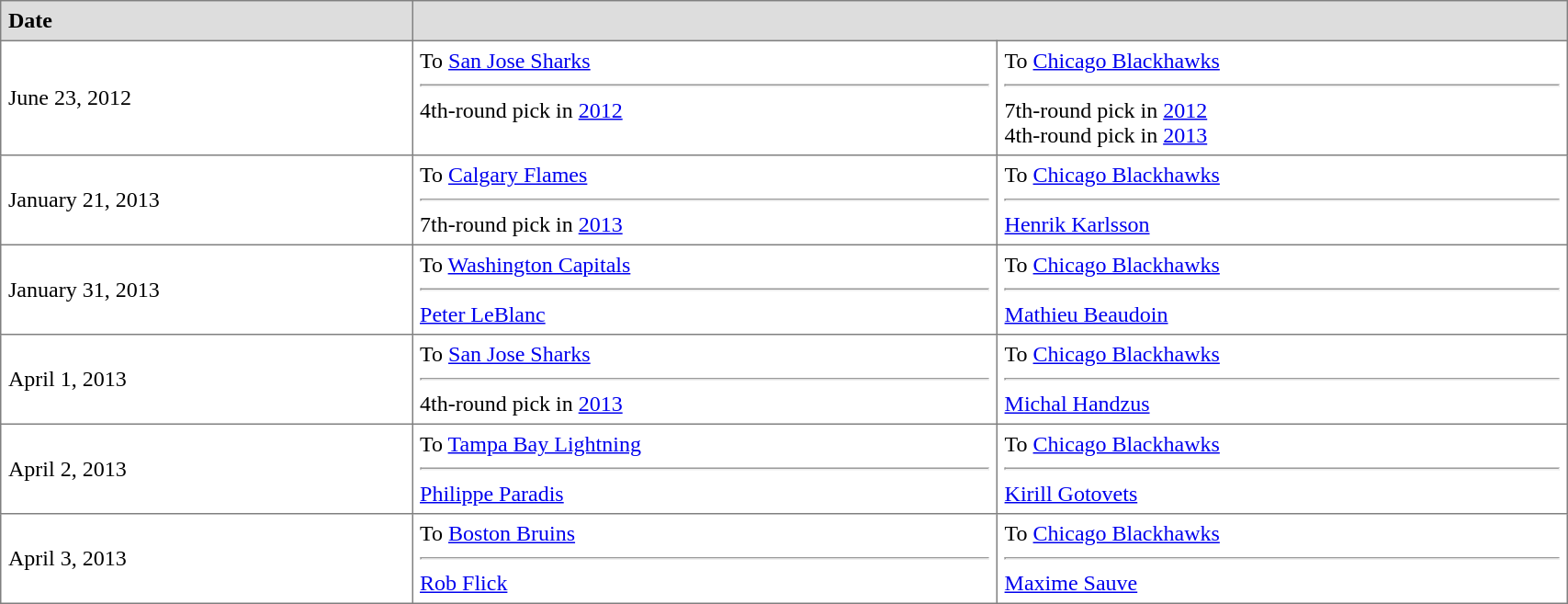<table border="1"  cellpadding="5" style="border-collapse:collapse; width:90%;">
<tr style="background:#ddd;">
<td><strong>Date</strong></td>
<th colspan="2"></th>
</tr>
<tr>
<td>June 23, 2012<br></td>
<td valign="top">To <a href='#'>San Jose Sharks</a><hr>4th-round pick in <a href='#'>2012</a></td>
<td valign="top">To <a href='#'>Chicago Blackhawks</a><hr>7th-round pick in <a href='#'>2012</a><br>4th-round pick in <a href='#'>2013</a></td>
</tr>
<tr>
<td>January 21, 2013<br></td>
<td valign="top">To <a href='#'>Calgary Flames</a><hr>7th-round pick in <a href='#'>2013</a></td>
<td valign="top">To <a href='#'>Chicago Blackhawks</a><hr><a href='#'>Henrik Karlsson</a></td>
</tr>
<tr>
<td>January 31, 2013<br></td>
<td valign="top">To <a href='#'>Washington Capitals</a><hr><a href='#'>Peter LeBlanc</a></td>
<td valign="top">To <a href='#'>Chicago Blackhawks</a><hr><a href='#'>Mathieu Beaudoin</a></td>
</tr>
<tr>
<td>April 1, 2013<br></td>
<td valign="top">To <a href='#'>San Jose Sharks</a><hr>4th-round pick in <a href='#'>2013</a></td>
<td valign="top">To <a href='#'>Chicago Blackhawks</a><hr><a href='#'>Michal Handzus</a></td>
</tr>
<tr>
<td>April 2, 2013<br></td>
<td valign="top">To <a href='#'>Tampa Bay Lightning</a><hr><a href='#'>Philippe Paradis</a></td>
<td valign="top">To <a href='#'>Chicago Blackhawks</a><hr><a href='#'>Kirill Gotovets</a></td>
</tr>
<tr>
<td>April 3, 2013<br></td>
<td valign="top">To <a href='#'>Boston Bruins</a><hr><a href='#'>Rob Flick</a></td>
<td valign="top">To <a href='#'>Chicago Blackhawks</a><hr><a href='#'>Maxime Sauve</a></td>
</tr>
</table>
